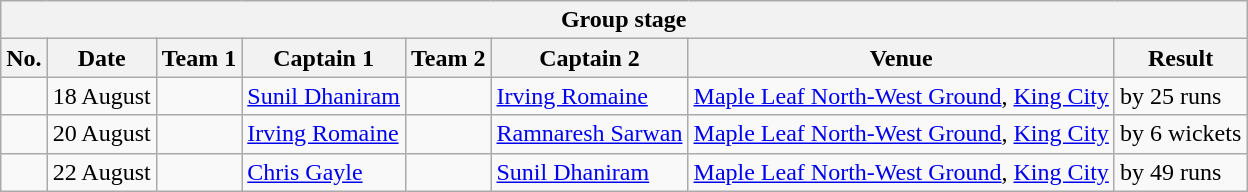<table class="wikitable">
<tr>
<th colspan="8">Group stage</th>
</tr>
<tr>
<th>No.</th>
<th>Date</th>
<th>Team 1</th>
<th>Captain 1</th>
<th>Team 2</th>
<th>Captain 2</th>
<th>Venue</th>
<th>Result</th>
</tr>
<tr>
<td></td>
<td>18 August</td>
<td></td>
<td><a href='#'>Sunil Dhaniram</a></td>
<td></td>
<td><a href='#'>Irving Romaine</a></td>
<td><a href='#'>Maple Leaf North-West Ground</a>, <a href='#'>King City</a></td>
<td> by 25 runs</td>
</tr>
<tr>
<td></td>
<td>20 August</td>
<td></td>
<td><a href='#'>Irving Romaine</a></td>
<td></td>
<td><a href='#'>Ramnaresh Sarwan</a></td>
<td><a href='#'>Maple Leaf North-West Ground</a>, <a href='#'>King City</a></td>
<td> by 6 wickets</td>
</tr>
<tr>
<td></td>
<td>22 August</td>
<td></td>
<td><a href='#'>Chris Gayle</a></td>
<td></td>
<td><a href='#'>Sunil Dhaniram</a></td>
<td><a href='#'>Maple Leaf North-West Ground</a>, <a href='#'>King City</a></td>
<td> by 49 runs</td>
</tr>
</table>
